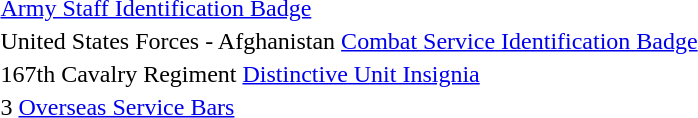<table>
<tr>
<td></td>
<td><a href='#'>Army Staff Identification Badge</a></td>
</tr>
<tr>
<td></td>
<td>United States Forces - Afghanistan <a href='#'>Combat Service Identification Badge</a></td>
</tr>
<tr>
<td></td>
<td>167th Cavalry Regiment <a href='#'>Distinctive Unit Insignia</a></td>
</tr>
<tr>
<td></td>
<td>3 <a href='#'>Overseas Service Bars</a></td>
</tr>
</table>
